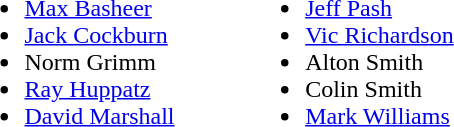<table style="width:30%;">
<tr>
<td style="vertical-align:top; width:30%;"><br><ul><li><a href='#'>Max Basheer</a></li><li><a href='#'>Jack Cockburn</a></li><li>Norm Grimm</li><li><a href='#'>Ray Huppatz</a></li><li><a href='#'>David Marshall</a></li></ul></td>
<td style="vertical-align:top; width:30%;"><br><ul><li><a href='#'>Jeff Pash</a></li><li><a href='#'>Vic Richardson</a></li><li>Alton Smith</li><li>Colin Smith</li><li><a href='#'>Mark Williams</a></li></ul></td>
</tr>
</table>
